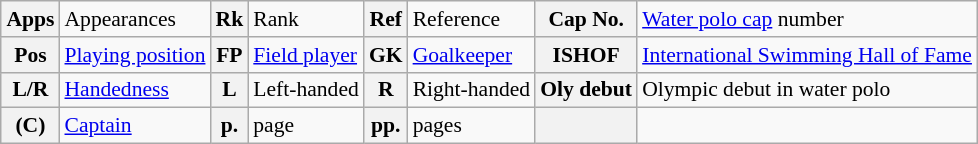<table class="wikitable" style="text-align: left; font-size: 90%; margin-left: 1em;">
<tr>
<th>Apps</th>
<td>Appearances</td>
<th>Rk</th>
<td>Rank</td>
<th>Ref</th>
<td>Reference</td>
<th>Cap No.</th>
<td><a href='#'>Water polo cap</a> number</td>
</tr>
<tr>
<th>Pos</th>
<td><a href='#'>Playing position</a></td>
<th>FP</th>
<td><a href='#'>Field player</a></td>
<th>GK</th>
<td><a href='#'>Goalkeeper</a></td>
<th>ISHOF</th>
<td><a href='#'>International Swimming Hall of Fame</a></td>
</tr>
<tr>
<th>L/R</th>
<td><a href='#'>Handedness</a></td>
<th>L</th>
<td>Left-handed</td>
<th>R</th>
<td>Right-handed</td>
<th>Oly debut</th>
<td>Olympic debut in water polo</td>
</tr>
<tr>
<th>(C)</th>
<td><a href='#'>Captain</a></td>
<th>p.</th>
<td>page</td>
<th>pp.</th>
<td>pages</td>
<th></th>
<td></td>
</tr>
</table>
